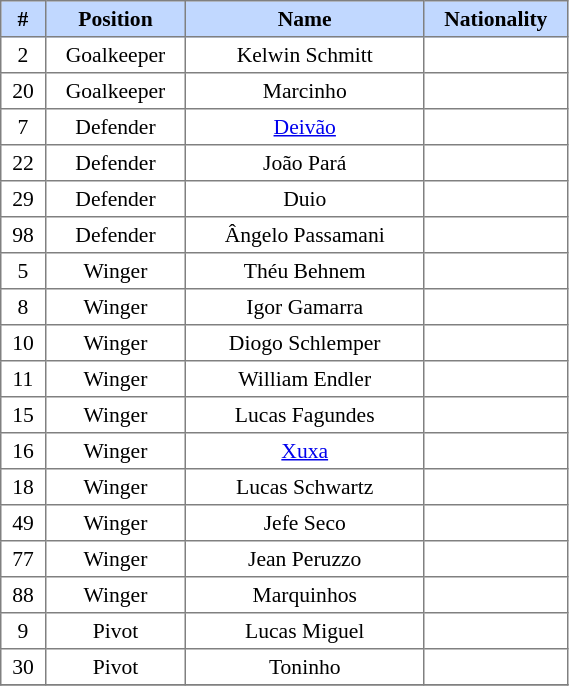<table border=1 style="border-collapse:collapse; font-size:90%;" cellpadding=3 cellspacing=0 width=30%>
<tr bgcolor=#C1D8FF>
<th width=2%>#</th>
<th width=5%>Position</th>
<th width=20%>Name</th>
<th width=5%>Nationality</th>
</tr>
<tr align=center>
<td>2</td>
<td>Goalkeeper</td>
<td>Kelwin Schmitt</td>
<td></td>
</tr>
<tr align=center>
<td>20</td>
<td>Goalkeeper</td>
<td>Marcinho</td>
<td></td>
</tr>
<tr align=center>
<td>7</td>
<td>Defender</td>
<td><a href='#'>Deivão</a></td>
<td></td>
</tr>
<tr align=center>
<td>22</td>
<td>Defender</td>
<td>João Pará</td>
<td></td>
</tr>
<tr align=center>
<td>29</td>
<td>Defender</td>
<td>Duio</td>
<td></td>
</tr>
<tr align=center>
<td>98</td>
<td>Defender</td>
<td>Ângelo Passamani</td>
<td></td>
</tr>
<tr align=center>
<td>5</td>
<td>Winger</td>
<td>Théu Behnem</td>
<td></td>
</tr>
<tr align=center>
<td>8</td>
<td>Winger</td>
<td>Igor Gamarra</td>
<td></td>
</tr>
<tr align=center>
<td>10</td>
<td>Winger</td>
<td>Diogo Schlemper</td>
<td></td>
</tr>
<tr align=center>
<td>11</td>
<td>Winger</td>
<td>William Endler</td>
<td></td>
</tr>
<tr align=center>
<td>15</td>
<td>Winger</td>
<td>Lucas Fagundes</td>
<td></td>
</tr>
<tr align=center>
<td>16</td>
<td>Winger</td>
<td><a href='#'>Xuxa</a></td>
<td></td>
</tr>
<tr align=center>
<td>18</td>
<td>Winger</td>
<td>Lucas Schwartz</td>
<td></td>
</tr>
<tr align=center>
<td>49</td>
<td>Winger</td>
<td>Jefe Seco</td>
<td></td>
</tr>
<tr align=center>
<td>77</td>
<td>Winger</td>
<td>Jean Peruzzo</td>
<td></td>
</tr>
<tr align=center>
<td>88</td>
<td>Winger</td>
<td>Marquinhos</td>
<td></td>
</tr>
<tr align=center>
<td>9</td>
<td>Pivot</td>
<td>Lucas Miguel</td>
<td></td>
</tr>
<tr align=center>
<td>30</td>
<td>Pivot</td>
<td>Toninho</td>
<td></td>
</tr>
<tr align=center>
</tr>
</table>
